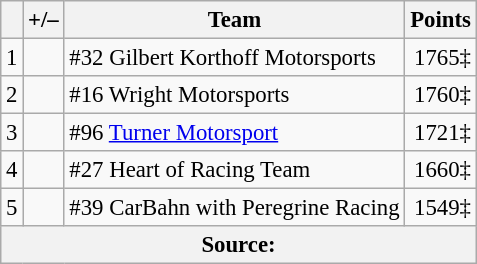<table class="wikitable" style="font-size: 95%;">
<tr>
<th scope="col"></th>
<th scope="col">+/–</th>
<th scope="col">Team</th>
<th scope="col">Points</th>
</tr>
<tr>
<td align=center>1</td>
<td align="left"></td>
<td> #32 Gilbert Korthoff Motorsports</td>
<td align=right>1765‡</td>
</tr>
<tr>
<td align=center>2</td>
<td align="left"></td>
<td> #16 Wright Motorsports</td>
<td align=right>1760‡</td>
</tr>
<tr>
<td align=center>3</td>
<td align="left"></td>
<td> #96 <a href='#'>Turner Motorsport</a></td>
<td align=right>1721‡</td>
</tr>
<tr>
<td align=center>4</td>
<td align="left"></td>
<td> #27 Heart of Racing Team</td>
<td align=right>1660‡</td>
</tr>
<tr>
<td align=center>5</td>
<td align="left"></td>
<td> #39 CarBahn with Peregrine Racing</td>
<td align=right>1549‡</td>
</tr>
<tr>
<th colspan=5>Source:</th>
</tr>
</table>
